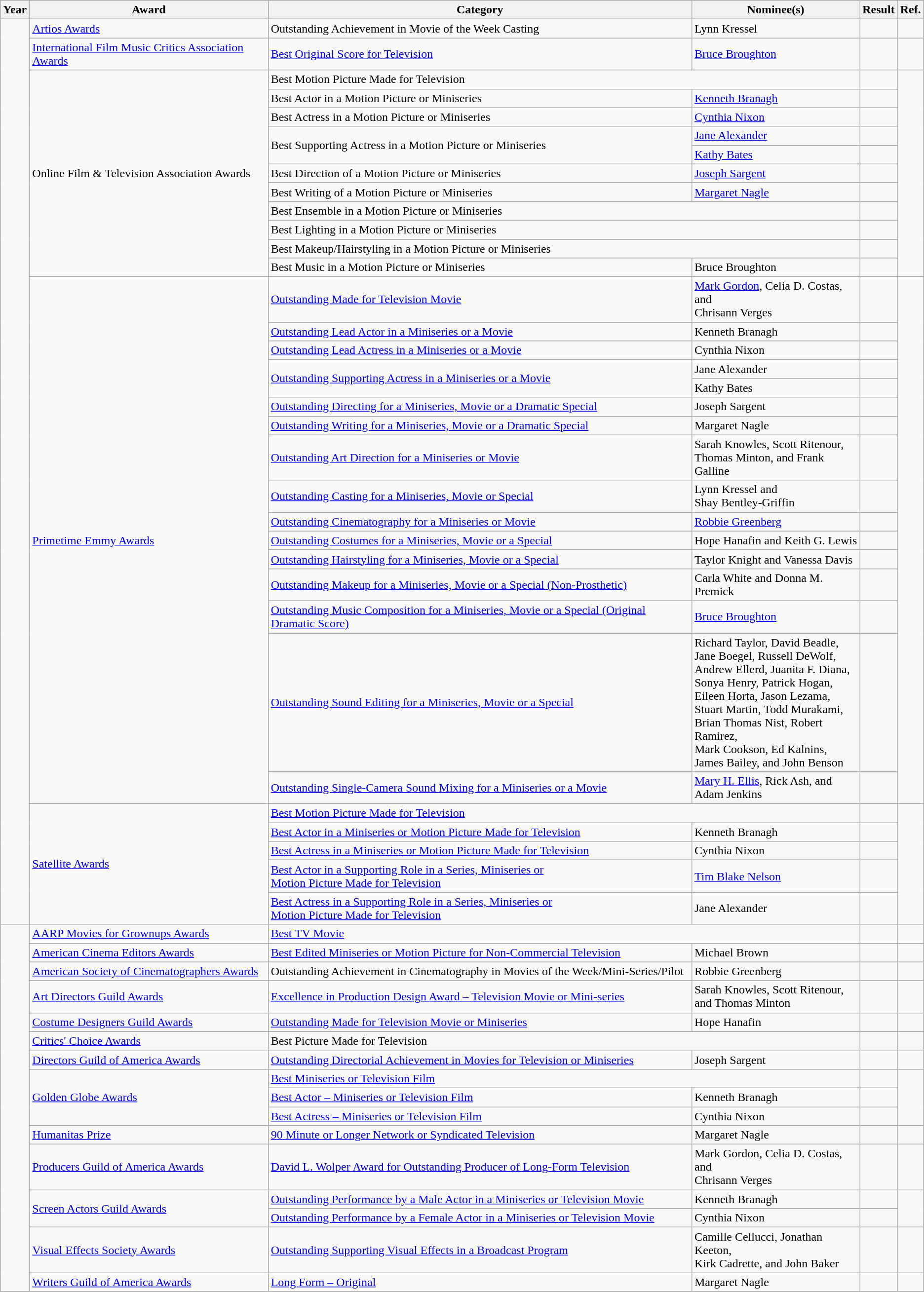<table class="wikitable sortable">
<tr>
<th>Year</th>
<th>Award</th>
<th>Category</th>
<th>Nominee(s)</th>
<th>Result</th>
<th>Ref.</th>
</tr>
<tr>
<td rowspan="34"></td>
<td><a href='#'>Artios Awards</a></td>
<td>Outstanding Achievement in Movie of the Week Casting</td>
<td>Lynn Kressel</td>
<td></td>
<td align="center"></td>
</tr>
<tr>
<td><a href='#'>International Film Music Critics Association Awards</a></td>
<td><a href='#'>Best Original Score for Television</a></td>
<td><a href='#'>Bruce Broughton</a></td>
<td></td>
<td align="center"></td>
</tr>
<tr>
<td rowspan="11">Online Film & Television Association Awards</td>
<td colspan="2">Best Motion Picture Made for Television</td>
<td></td>
<td align="center" rowspan="11"></td>
</tr>
<tr>
<td>Best Actor in a Motion Picture or Miniseries</td>
<td><a href='#'>Kenneth Branagh</a></td>
<td></td>
</tr>
<tr>
<td>Best Actress in a Motion Picture or Miniseries</td>
<td><a href='#'>Cynthia Nixon</a></td>
<td></td>
</tr>
<tr>
<td rowspan="2">Best Supporting Actress in a Motion Picture or Miniseries</td>
<td><a href='#'>Jane Alexander</a></td>
<td></td>
</tr>
<tr>
<td><a href='#'>Kathy Bates</a></td>
<td></td>
</tr>
<tr>
<td>Best Direction of a Motion Picture or Miniseries</td>
<td><a href='#'>Joseph Sargent</a></td>
<td></td>
</tr>
<tr>
<td>Best Writing of a Motion Picture or Miniseries</td>
<td><a href='#'>Margaret Nagle</a></td>
<td></td>
</tr>
<tr>
<td colspan="2">Best Ensemble in a Motion Picture or Miniseries</td>
<td></td>
</tr>
<tr>
<td colspan="2">Best Lighting in a Motion Picture or Miniseries</td>
<td></td>
</tr>
<tr>
<td colspan="2">Best Makeup/Hairstyling in a Motion Picture or Miniseries</td>
<td></td>
</tr>
<tr>
<td>Best Music in a Motion Picture or Miniseries</td>
<td>Bruce Broughton</td>
<td></td>
</tr>
<tr>
<td rowspan="16"><a href='#'>Primetime Emmy Awards</a></td>
<td><a href='#'>Outstanding Made for Television Movie</a></td>
<td><a href='#'>Mark Gordon</a>, Celia D. Costas, and <br> Chrisann Verges</td>
<td></td>
<td align="center" rowspan="16"></td>
</tr>
<tr>
<td><a href='#'>Outstanding Lead Actor in a Miniseries or a Movie</a></td>
<td>Kenneth Branagh</td>
<td></td>
</tr>
<tr>
<td><a href='#'>Outstanding Lead Actress in a Miniseries or a Movie</a></td>
<td>Cynthia Nixon</td>
<td></td>
</tr>
<tr>
<td rowspan="2"><a href='#'>Outstanding Supporting Actress in a Miniseries or a Movie</a></td>
<td>Jane Alexander</td>
<td></td>
</tr>
<tr>
<td>Kathy Bates</td>
<td></td>
</tr>
<tr>
<td><a href='#'>Outstanding Directing for a Miniseries, Movie or a Dramatic Special</a></td>
<td>Joseph Sargent</td>
<td></td>
</tr>
<tr>
<td><a href='#'>Outstanding Writing for a Miniseries, Movie or a Dramatic Special</a></td>
<td>Margaret Nagle</td>
<td></td>
</tr>
<tr>
<td><a href='#'>Outstanding Art Direction for a Miniseries or Movie</a></td>
<td>Sarah Knowles, Scott Ritenour, <br> Thomas Minton, and Frank Galline</td>
<td></td>
</tr>
<tr>
<td><a href='#'>Outstanding Casting for a Miniseries, Movie or Special</a></td>
<td>Lynn Kressel and <br> Shay Bentley-Griffin</td>
<td></td>
</tr>
<tr>
<td><a href='#'>Outstanding Cinematography for a Miniseries or Movie</a></td>
<td><a href='#'>Robbie Greenberg</a></td>
<td></td>
</tr>
<tr>
<td><a href='#'>Outstanding Costumes for a Miniseries, Movie or a Special</a></td>
<td>Hope Hanafin and Keith G. Lewis</td>
<td></td>
</tr>
<tr>
<td><a href='#'>Outstanding Hairstyling for a Miniseries, Movie or a Special</a></td>
<td>Taylor Knight and Vanessa Davis</td>
<td></td>
</tr>
<tr>
<td><a href='#'>Outstanding Makeup for a Miniseries, Movie or a Special (Non-Prosthetic)</a></td>
<td>Carla White and Donna M. Premick</td>
<td></td>
</tr>
<tr>
<td><a href='#'>Outstanding Music Composition for a Miniseries, Movie or a Special (Original Dramatic Score)</a></td>
<td><a href='#'>Bruce Broughton</a></td>
<td></td>
</tr>
<tr>
<td><a href='#'>Outstanding Sound Editing for a Miniseries, Movie or a Special</a></td>
<td>Richard Taylor, David Beadle, <br> Jane Boegel, Russell DeWolf, <br> Andrew Ellerd, Juanita F. Diana, <br> Sonya Henry, Patrick Hogan, <br> Eileen Horta, Jason Lezama, <br> Stuart Martin, Todd Murakami, <br> Brian Thomas Nist, Robert Ramirez, <br> Mark Cookson, Ed Kalnins, <br> James Bailey, and John Benson</td>
<td></td>
</tr>
<tr>
<td><a href='#'>Outstanding Single-Camera Sound Mixing for a Miniseries or a Movie</a></td>
<td><a href='#'>Mary H. Ellis</a>, Rick Ash, and <br> Adam Jenkins</td>
<td></td>
</tr>
<tr>
<td rowspan="5"><a href='#'>Satellite Awards</a></td>
<td colspan="2"><a href='#'>Best Motion Picture Made for Television</a></td>
<td></td>
<td align="center" rowspan="5"></td>
</tr>
<tr>
<td><a href='#'>Best Actor in a Miniseries or Motion Picture Made for Television</a></td>
<td>Kenneth Branagh</td>
<td></td>
</tr>
<tr>
<td><a href='#'>Best Actress in a Miniseries or Motion Picture Made for Television</a></td>
<td>Cynthia Nixon</td>
<td></td>
</tr>
<tr>
<td><a href='#'>Best Actor in a Supporting Role in a Series, Miniseries or <br> Motion Picture Made for Television</a></td>
<td><a href='#'>Tim Blake Nelson</a></td>
<td></td>
</tr>
<tr>
<td><a href='#'>Best Actress in a Supporting Role in a Series, Miniseries or <br> Motion Picture Made for Television</a></td>
<td>Jane Alexander</td>
<td></td>
</tr>
<tr>
<td rowspan="16"></td>
<td><a href='#'>AARP Movies for Grownups Awards</a></td>
<td colspan="2"><a href='#'>Best TV Movie</a></td>
<td></td>
<td align="center"></td>
</tr>
<tr>
<td><a href='#'>American Cinema Editors Awards</a></td>
<td><a href='#'>Best Edited Miniseries or Motion Picture for Non-Commercial Television</a></td>
<td>Michael Brown</td>
<td></td>
<td align="center"></td>
</tr>
<tr>
<td><a href='#'>American Society of Cinematographers Awards</a></td>
<td>Outstanding Achievement in Cinematography in Movies of the Week/Mini-Series/Pilot</td>
<td>Robbie Greenberg</td>
<td></td>
<td align="center"></td>
</tr>
<tr>
<td><a href='#'>Art Directors Guild Awards</a></td>
<td><a href='#'>Excellence in Production Design Award – Television Movie or Mini-series</a></td>
<td>Sarah Knowles, Scott Ritenour, <br> and Thomas Minton</td>
<td></td>
<td align="center"></td>
</tr>
<tr>
<td><a href='#'>Costume Designers Guild Awards</a></td>
<td><a href='#'>Outstanding Made for Television Movie or Miniseries</a></td>
<td>Hope Hanafin</td>
<td></td>
<td align="center"></td>
</tr>
<tr>
<td><a href='#'>Critics' Choice Awards</a></td>
<td colspan="2">Best Picture Made for Television</td>
<td></td>
<td align="center"></td>
</tr>
<tr>
<td><a href='#'>Directors Guild of America Awards</a></td>
<td><a href='#'>Outstanding Directorial Achievement in Movies for Television or Miniseries</a></td>
<td>Joseph Sargent</td>
<td></td>
<td align="center"></td>
</tr>
<tr>
<td rowspan="3"><a href='#'>Golden Globe Awards</a></td>
<td colspan="2"><a href='#'>Best Miniseries or Television Film</a></td>
<td></td>
<td align="center" rowspan="3"></td>
</tr>
<tr>
<td><a href='#'>Best Actor – Miniseries or Television Film</a></td>
<td>Kenneth Branagh</td>
<td></td>
</tr>
<tr>
<td><a href='#'>Best Actress – Miniseries or Television Film</a></td>
<td>Cynthia Nixon</td>
<td></td>
</tr>
<tr>
<td><a href='#'>Humanitas Prize</a></td>
<td><a href='#'>90 Minute or Longer Network or Syndicated Television</a></td>
<td>Margaret Nagle</td>
<td></td>
<td align="center"></td>
</tr>
<tr>
<td><a href='#'>Producers Guild of America Awards</a></td>
<td><a href='#'>David L. Wolper Award for Outstanding Producer of Long-Form Television</a></td>
<td>Mark Gordon, Celia D. Costas, and <br> Chrisann Verges</td>
<td></td>
<td align="center"></td>
</tr>
<tr>
<td rowspan="2"><a href='#'>Screen Actors Guild Awards</a></td>
<td><a href='#'>Outstanding Performance by a Male Actor in a Miniseries or Television Movie</a></td>
<td>Kenneth Branagh</td>
<td></td>
<td align="center" rowspan="2"></td>
</tr>
<tr>
<td><a href='#'>Outstanding Performance by a Female Actor in a Miniseries or Television Movie</a></td>
<td>Cynthia Nixon</td>
<td></td>
</tr>
<tr>
<td><a href='#'>Visual Effects Society Awards</a></td>
<td><a href='#'>Outstanding Supporting Visual Effects in a Broadcast Program</a></td>
<td>Camille Cellucci, Jonathan Keeton, <br> Kirk Cadrette, and John Baker</td>
<td></td>
<td align="center"></td>
</tr>
<tr>
<td><a href='#'>Writers Guild of America Awards</a></td>
<td><a href='#'>Long Form – Original</a></td>
<td>Margaret Nagle</td>
<td></td>
<td align="center"></td>
</tr>
</table>
